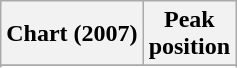<table class="wikitable sortable">
<tr>
<th>Chart (2007)</th>
<th>Peak<br>position</th>
</tr>
<tr>
</tr>
<tr>
</tr>
</table>
